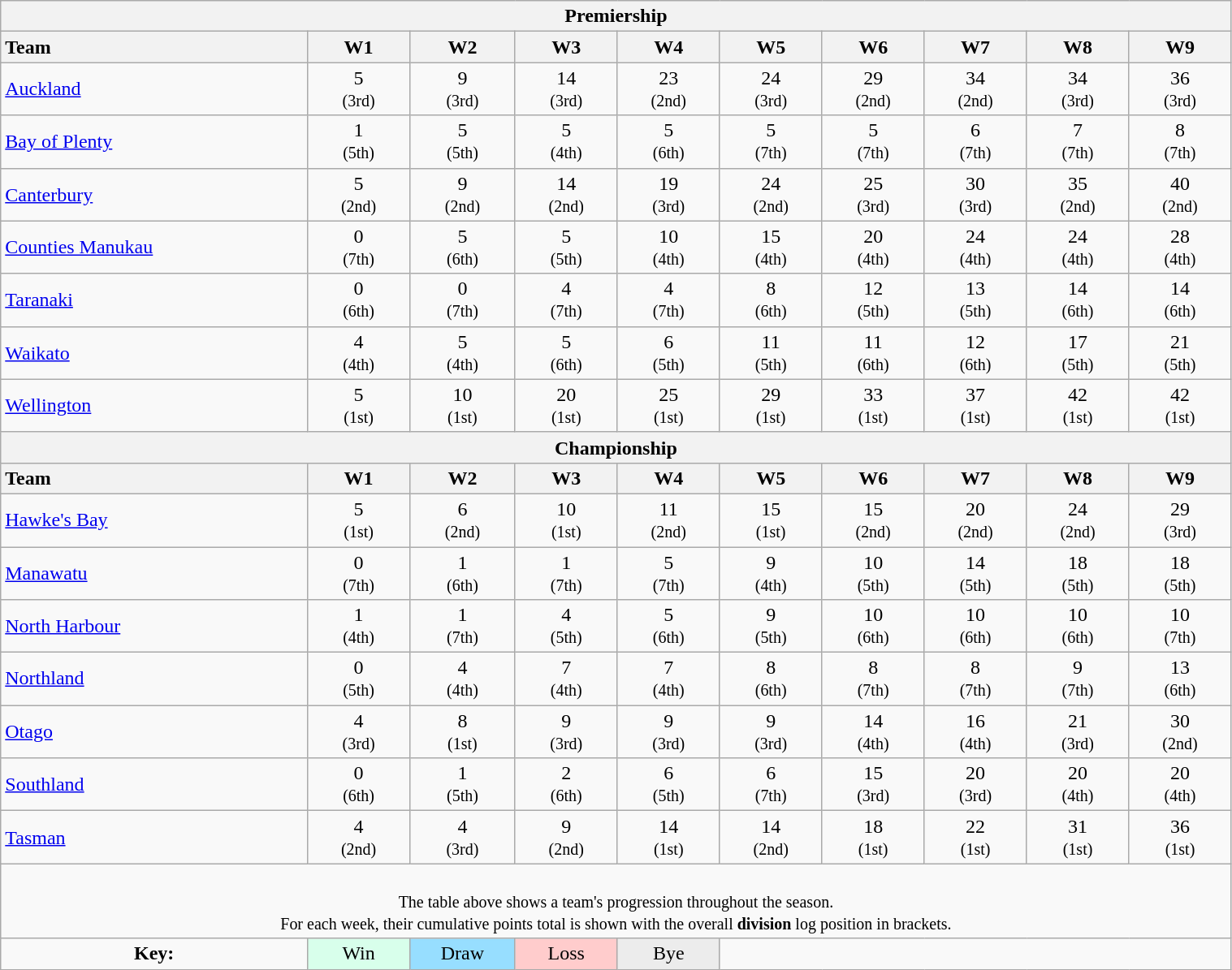<table class="wikitable" style="text-align:center;width:80%">
<tr>
<th colspan=100%>Premiership</th>
</tr>
<tr>
<th style="text-align:left;width:12%">Team</th>
<th style="width:4%">W1</th>
<th style="width:4%">W2</th>
<th style="width:4%">W3</th>
<th style="width:4%">W4</th>
<th style="width:4%">W5</th>
<th style="width:4%">W6</th>
<th style="width:4%">W7</th>
<th style="width:4%">W8</th>
<th style="width:4%">W9</th>
</tr>
<tr>
<td style="text-align:left"><a href='#'>Auckland</a></td>
<td>5<br><small>(3rd)</small></td>
<td>9<br><small>(3rd)</small></td>
<td>14<br><small>(3rd)</small></td>
<td>23<br><small>(2nd)</small></td>
<td>24<br><small>(3rd)</small></td>
<td>29<br><small>(2nd)</small></td>
<td>34<br><small>(2nd)</small></td>
<td>34<br><small>(3rd)</small></td>
<td>36<br><small>(3rd)</small></td>
</tr>
<tr>
<td style="text-align:left"><a href='#'>Bay of Plenty</a></td>
<td>1<br><small>(5th)</small></td>
<td>5<br><small>(5th)</small></td>
<td>5<br><small>(4th)</small></td>
<td>5<br><small>(6th)</small></td>
<td>5<br><small>(7th)</small></td>
<td>5<br><small>(7th)</small></td>
<td>6<br><small>(7th)</small></td>
<td>7<br><small>(7th)</small></td>
<td>8<br><small>(7th)</small></td>
</tr>
<tr>
<td style="text-align:left"><a href='#'>Canterbury</a></td>
<td>5<br><small>(2nd)</small></td>
<td>9<br><small>(2nd)</small></td>
<td>14<br><small>(2nd)</small></td>
<td>19<br><small>(3rd)</small></td>
<td>24<br><small>(2nd)</small></td>
<td>25<br><small>(3rd)</small></td>
<td>30<br><small>(3rd)</small></td>
<td>35<br><small>(2nd)</small></td>
<td>40<br><small>(2nd)</small></td>
</tr>
<tr>
<td style="text-align:left"><a href='#'>Counties Manukau</a></td>
<td>0<br><small>(7th)</small></td>
<td>5<br><small>(6th)</small></td>
<td>5<br><small>(5th)</small></td>
<td>10<br><small>(4th)</small></td>
<td>15<br><small>(4th)</small></td>
<td>20<br><small>(4th)</small></td>
<td>24<br><small>(4th)</small></td>
<td>24<br><small>(4th)</small></td>
<td>28<br><small>(4th)</small></td>
</tr>
<tr>
<td style="text-align:left"><a href='#'>Taranaki</a></td>
<td>0<br><small>(6th)</small></td>
<td>0<br><small>(7th)</small></td>
<td>4<br><small>(7th)</small></td>
<td>4<br><small>(7th)</small></td>
<td>8<br><small>(6th)</small></td>
<td>12<br><small>(5th)</small></td>
<td>13<br><small>(5th)</small></td>
<td>14<br><small>(6th)</small></td>
<td>14<br><small>(6th)</small></td>
</tr>
<tr>
<td style="text-align:left"><a href='#'>Waikato</a></td>
<td>4<br><small>(4th)</small></td>
<td>5<br><small>(4th)</small></td>
<td>5<br><small>(6th)</small></td>
<td>6<br><small>(5th)</small></td>
<td>11<br><small>(5th)</small></td>
<td>11<br><small>(6th)</small></td>
<td>12<br><small>(6th)</small></td>
<td>17<br><small>(5th)</small></td>
<td>21<br><small>(5th)</small></td>
</tr>
<tr>
<td style="text-align:left"><a href='#'>Wellington</a></td>
<td>5<br><small>(1st)</small></td>
<td>10<br><small>(1st)</small></td>
<td>20<br><small>(1st)</small></td>
<td>25<br><small>(1st)</small></td>
<td>29<br><small>(1st)</small></td>
<td>33<br><small>(1st)</small></td>
<td>37<br><small>(1st)</small></td>
<td>42<br><small>(1st)</small></td>
<td>42<br><small>(1st)</small></td>
</tr>
<tr>
<th colspan=100%>Championship</th>
</tr>
<tr>
<th style="text-align:left;width:12%">Team</th>
<th style="width:4%">W1</th>
<th style="width:4%">W2</th>
<th style="width:4%">W3</th>
<th style="width:4%">W4</th>
<th style="width:4%">W5</th>
<th style="width:4%">W6</th>
<th style="width:4%">W7</th>
<th style="width:4%">W8</th>
<th style="width:4%">W9</th>
</tr>
<tr>
<td style="text-align:left"><a href='#'>Hawke's Bay</a></td>
<td>5<br><small>(1st)</small></td>
<td>6<br><small>(2nd)</small></td>
<td>10<br><small>(1st)</small></td>
<td>11<br><small>(2nd)</small></td>
<td>15<br><small>(1st)</small></td>
<td>15<br><small>(2nd)</small></td>
<td>20<br><small>(2nd)</small></td>
<td>24<br><small>(2nd)</small></td>
<td>29<br><small>(3rd)</small></td>
</tr>
<tr>
<td style="text-align:left"><a href='#'>Manawatu</a></td>
<td>0<br><small>(7th)</small></td>
<td>1<br><small>(6th)</small></td>
<td>1<br><small>(7th)</small></td>
<td>5<br><small>(7th)</small></td>
<td>9<br><small>(4th)</small></td>
<td>10<br><small>(5th)</small></td>
<td>14<br><small>(5th)</small></td>
<td>18<br><small>(5th)</small></td>
<td>18<br><small>(5th)</small></td>
</tr>
<tr>
<td style="text-align:left"><a href='#'>North Harbour</a></td>
<td>1<br><small>(4th)</small></td>
<td>1<br><small>(7th)</small></td>
<td>4<br><small>(5th)</small></td>
<td>5<br><small>(6th)</small></td>
<td>9<br><small>(5th)</small></td>
<td>10<br><small>(6th)</small></td>
<td>10<br><small>(6th)</small></td>
<td>10<br><small>(6th)</small></td>
<td>10<br><small>(7th)</small></td>
</tr>
<tr>
<td style="text-align:left"><a href='#'>Northland</a></td>
<td>0<br><small>(5th)</small></td>
<td>4<br><small>(4th)</small></td>
<td>7<br><small>(4th)</small></td>
<td>7<br><small>(4th)</small></td>
<td>8<br><small>(6th)</small></td>
<td>8<br><small>(7th)</small></td>
<td>8<br><small>(7th)</small></td>
<td>9<br><small>(7th)</small></td>
<td>13<br><small>(6th)</small></td>
</tr>
<tr>
<td style="text-align:left"><a href='#'>Otago</a></td>
<td>4<br><small>(3rd)</small></td>
<td>8<br><small>(1st)</small></td>
<td>9<br><small>(3rd)</small></td>
<td>9<br><small>(3rd)</small></td>
<td>9<br><small>(3rd)</small></td>
<td>14<br><small>(4th)</small></td>
<td>16<br><small>(4th)</small></td>
<td>21<br><small>(3rd)</small></td>
<td>30<br><small>(2nd)</small></td>
</tr>
<tr>
<td style="text-align:left"><a href='#'>Southland</a></td>
<td>0<br><small>(6th)</small></td>
<td>1<br><small>(5th)</small></td>
<td>2<br><small>(6th)</small></td>
<td>6<br><small>(5th)</small></td>
<td>6<br><small>(7th)</small></td>
<td>15<br><small>(3rd)</small></td>
<td>20<br><small>(3rd)</small></td>
<td>20<br><small>(4th)</small></td>
<td>20<br><small>(4th)</small></td>
</tr>
<tr>
<td style="text-align:left"><a href='#'>Tasman</a></td>
<td>4<br><small>(2nd)</small></td>
<td>4<br><small>(3rd)</small></td>
<td>9<br><small>(2nd)</small></td>
<td>14<br><small>(1st)</small></td>
<td>14<br><small>(2nd)</small></td>
<td>18<br><small>(1st)</small></td>
<td>22<br><small>(1st)</small></td>
<td>31<br><small>(1st)</small></td>
<td>36<br><small>(1st)</small></td>
</tr>
<tr>
<td colspan="100%" style="text-align:center"><br><small>The table above shows a team's progression throughout the season.<br>For each week, their cumulative points total is shown with the overall <strong>division</strong> log position in brackets.<br></small></td>
</tr>
<tr>
<td><strong>Key:</strong></td>
<td style="background:#D8FFEB">Win</td>
<td style="background:#97DEFF">Draw</td>
<td style="background:#FFCCCC">Loss</td>
<td style="background:#ECECEC">Bye</td>
<td colspan=16></td>
</tr>
</table>
